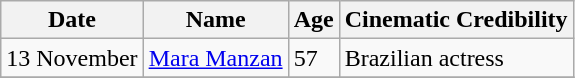<table class="wikitable">
<tr ">
<th>Date</th>
<th>Name</th>
<th>Age</th>
<th>Cinematic Credibility</th>
</tr>
<tr>
<td>13 November</td>
<td><a href='#'>Mara Manzan</a></td>
<td>57</td>
<td>Brazilian actress</td>
</tr>
<tr>
</tr>
</table>
